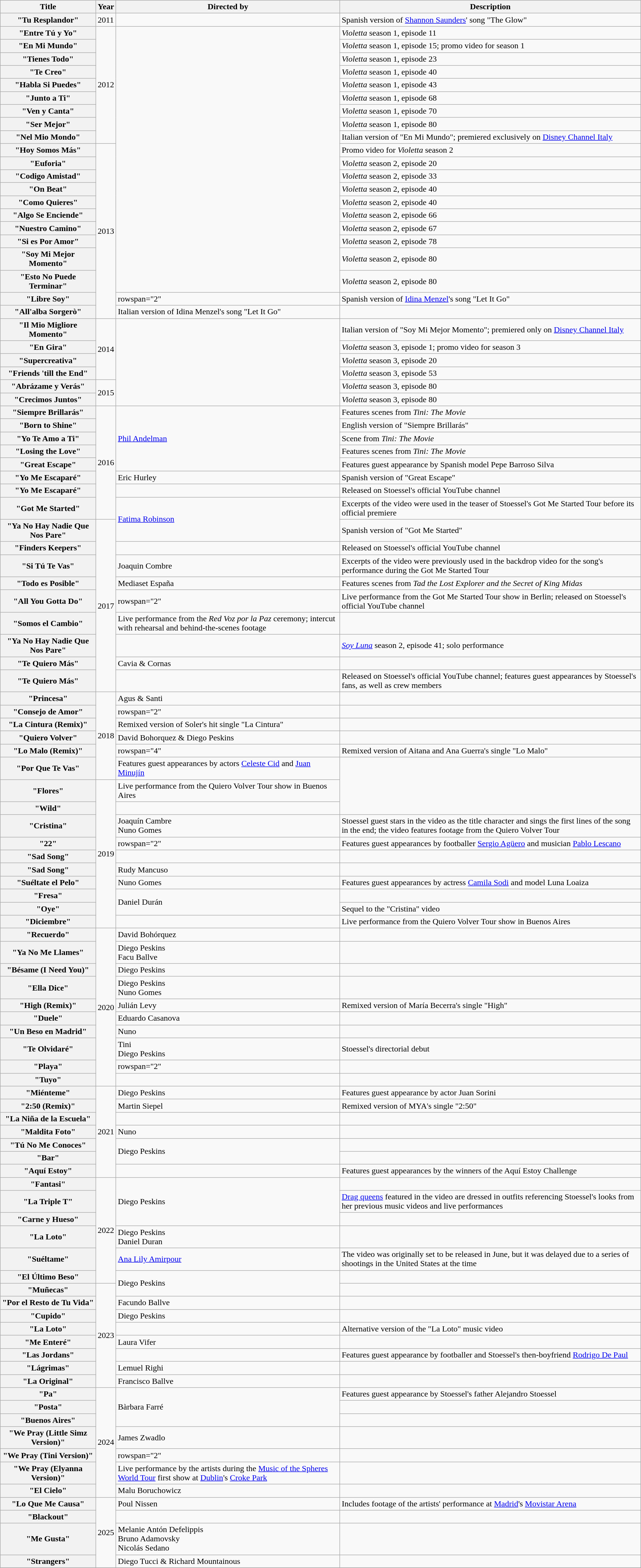<table class="wikitable plainrowheaders">
<tr>
<th scope="col">Title</th>
<th scope="col">Year</th>
<th scope="col">Directed by</th>
<th scope="col">Description</th>
</tr>
<tr>
<th scope="row" ! scope="row">"Tu Resplandor"</th>
<td>2011</td>
<td></td>
<td>Spanish version of <a href='#'>Shannon Saunders</a>' song "The Glow"</td>
</tr>
<tr>
<th scope="row" ! scope="row">"Entre Tú y Yo"<br></th>
<td rowspan="9">2012</td>
<td rowspan="19"></td>
<td><em>Violetta</em> season 1, episode 11</td>
</tr>
<tr>
<th scope="row">"En Mi Mundo"</th>
<td><em>Violetta</em> season 1, episode 15; promo video for season 1</td>
</tr>
<tr>
<th scope="row">"Tienes Todo"<br></th>
<td><em>Violetta</em> season 1, episode 23</td>
</tr>
<tr>
<th scope="row">"Te Creo"</th>
<td><em>Violetta</em> season 1, episode 40</td>
</tr>
<tr>
<th scope="row">"Habla Si Puedes"</th>
<td><em>Violetta</em> season 1, episode 43</td>
</tr>
<tr>
<th scope="row">"Junto a Ti"<br></th>
<td><em>Violetta</em> season 1, episode 68</td>
</tr>
<tr>
<th scope="row">"Ven y Canta"<br></th>
<td><em>Violetta</em> season 1, episode 70</td>
</tr>
<tr>
<th scope="row">"Ser Mejor"<br></th>
<td><em>Violetta</em> season 1, episode 80</td>
</tr>
<tr>
<th scope="row">"Nel Mio Mondo"</th>
<td>Italian version of "En Mi Mundo"; premiered exclusively on <a href='#'>Disney Channel Italy</a></td>
</tr>
<tr>
<th scope="row">"Hoy Somos Más"</th>
<td rowspan="12">2013</td>
<td>Promo video for <em>Violetta</em> season 2</td>
</tr>
<tr>
<th scope="row">"Euforia"<br></th>
<td><em>Violetta</em> season 2, episode 20</td>
</tr>
<tr>
<th scope="row">"Codigo Amistad"<br></th>
<td><em>Violetta</em> season 2, episode 33</td>
</tr>
<tr>
<th scope="row">"On Beat"<br></th>
<td><em>Violetta</em> season 2, episode 40</td>
</tr>
<tr>
<th scope="row">"Como Quieres"</th>
<td><em>Violetta</em> season 2, episode 40</td>
</tr>
<tr>
<th scope="row">"Algo Se Enciende"<br></th>
<td><em>Violetta</em> season 2, episode 66</td>
</tr>
<tr>
<th scope="row">"Nuestro Camino"<br></th>
<td><em>Violetta</em> season 2, episode 67</td>
</tr>
<tr>
<th scope="row">"Si es Por Amor"<br></th>
<td><em>Violetta</em> season 2, episode 78</td>
</tr>
<tr>
<th scope="row">"Soy Mi Mejor Momento"</th>
<td><em>Violetta</em> season 2, episode 80</td>
</tr>
<tr>
<th scope="row">"Esto No Puede Terminar"<br></th>
<td><em>Violetta</em> season 2, episode 80</td>
</tr>
<tr>
<th scope="row">"Libre Soy"</th>
<td>rowspan="2" </td>
<td>Spanish version of <a href='#'>Idina Menzel</a>'s song "Let It Go"</td>
</tr>
<tr>
<th scope="row">"All'alba Sorgerò"</th>
<td>Italian version of Idina Menzel's song "Let It Go"</td>
</tr>
<tr>
<th scope="row">"Il Mio Migliore Momento"</th>
<td rowspan="4">2014</td>
<td rowspan="6"></td>
<td>Italian version of "Soy Mi Mejor Momento"; premiered only on <a href='#'>Disney Channel Italy</a></td>
</tr>
<tr>
<th scope="row">"En Gira"<br></th>
<td><em>Violetta</em> season 3, episode 1; promo video for season 3</td>
</tr>
<tr>
<th scope="row">"Supercreativa"</th>
<td><em>Violetta</em> season 3, episode 20</td>
</tr>
<tr>
<th scope="row">"Friends 'till the End"<br></th>
<td><em>Violetta</em> season 3, episode 53</td>
</tr>
<tr>
<th scope="row">"Abrázame y Verás"<br></th>
<td rowspan="2">2015</td>
<td><em>Violetta</em> season 3, episode 80</td>
</tr>
<tr>
<th scope="row">"Crecimos Juntos"<br></th>
<td><em>Violetta</em> season 3, episode 80</td>
</tr>
<tr>
<th scope="row">"Siempre Brillarás"</th>
<td rowspan="8">2016</td>
<td rowspan="5"><a href='#'>Phil Andelman</a></td>
<td>Features scenes from <em>Tini: The Movie</em></td>
</tr>
<tr>
<th scope="row">"Born to Shine"</th>
<td>English version of "Siempre Brillarás"</td>
</tr>
<tr>
<th scope="row">"Yo Te Amo a Ti"<br></th>
<td>Scene from <em>Tini: The Movie</em></td>
</tr>
<tr>
<th scope="row">"Losing the Love"</th>
<td>Features scenes from <em>Tini: The Movie</em></td>
</tr>
<tr>
<th scope="row">"Great Escape"</th>
<td>Features guest appearance by Spanish model Pepe Barroso Silva</td>
</tr>
<tr>
<th scope="row">"Yo Me Escaparé" </th>
<td>Eric Hurley</td>
<td>Spanish version of "Great Escape"</td>
</tr>
<tr>
<th scope="row">"Yo Me Escaparé" </th>
<td></td>
<td>Released on Stoessel's official YouTube channel</td>
</tr>
<tr>
<th scope="row">"Got Me Started"</th>
<td rowspan="2"><a href='#'>Fatima Robinson</a></td>
<td>Excerpts of the video were used in the teaser of Stoessel's Got Me Started Tour before its official premiere</td>
</tr>
<tr>
<th scope="row">"Ya No Hay Nadie Que Nos Pare"<br></th>
<td rowspan="9">2017</td>
<td>Spanish version of "Got Me Started"</td>
</tr>
<tr>
<th scope="row">"Finders Keepers" </th>
<td></td>
<td>Released on Stoessel's official YouTube channel</td>
</tr>
<tr>
<th scope="row">"Si Tú Te Vas"</th>
<td>Joaquin Combre</td>
<td>Excerpts of the video were previously used in the backdrop video for the song's performance during the Got Me Started Tour</td>
</tr>
<tr>
<th scope="row">"Todo es Posible"<br></th>
<td>Mediaset España</td>
<td>Features scenes from <em>Tad the Lost Explorer and the Secret of King Midas</em></td>
</tr>
<tr>
<th scope="row">"All You Gotta Do" </th>
<td>rowspan="2" </td>
<td>Live performance from the Got Me Started Tour show in Berlin; released on Stoessel's official YouTube channel</td>
</tr>
<tr>
<th scope="row">"Somos el Cambio"<br></th>
<td>Live performance from the <em>Red Voz por la Paz</em> ceremony; intercut with rehearsal and behind-the-scenes footage</td>
</tr>
<tr>
<th scope="row">"Ya No Hay Nadie Que Nos Pare"</th>
<td></td>
<td><em><a href='#'>Soy Luna</a></em> season 2, episode 41; solo performance</td>
</tr>
<tr>
<th scope="row">"Te Quiero Más"<br></th>
<td>Cavia & Cornas</td>
<td></td>
</tr>
<tr>
<th scope="row">"Te Quiero Más" <br></th>
<td></td>
<td>Released on Stoessel's official YouTube channel; features guest appearances by Stoessel's fans, as well as crew members</td>
</tr>
<tr>
<th scope="row">"Princesa"<br></th>
<td rowspan="6">2018</td>
<td>Agus & Santi</td>
<td></td>
</tr>
<tr>
<th scope="row">"Consejo de Amor"<br></th>
<td>rowspan="2" </td>
<td></td>
</tr>
<tr>
<th scope="row">"La Cintura (Remix)"<br></th>
<td>Remixed version of Soler's hit single "La Cintura"</td>
</tr>
<tr>
<th scope="row">"Quiero Volver"<br></th>
<td>David Bohorquez & Diego Peskins</td>
<td></td>
</tr>
<tr>
<th scope="row">"Lo Malo (Remix)"<br></th>
<td>rowspan="4" </td>
<td>Remixed version of Aitana and Ana Guerra's single "Lo Malo"</td>
</tr>
<tr>
<th scope="row">"Por Que Te Vas"<br></th>
<td>Features guest appearances by actors <a href='#'>Celeste Cid</a> and <a href='#'>Juan Minujín</a></td>
</tr>
<tr>
<th scope="row">"Flores" </th>
<td rowspan="10">2019</td>
<td>Live performance from the Quiero Volver Tour show in Buenos Aires</td>
</tr>
<tr>
<th scope="row">"Wild"<br></th>
<td></td>
</tr>
<tr>
<th scope="row">"Cristina"<br></th>
<td>Joaquín Cambre<br>Nuno Gomes</td>
<td>Stoessel guest stars in the video as the title character and sings the first lines of the song in the end; the video features footage from the Quiero Volver Tour</td>
</tr>
<tr>
<th scope="row">"22"<br></th>
<td>rowspan="2" </td>
<td>Features guest appearances by footballer <a href='#'>Sergio Agüero</a> and musician <a href='#'>Pablo Lescano</a></td>
</tr>
<tr>
<th scope="row">"Sad Song" <br></th>
<td></td>
</tr>
<tr>
<th scope="row">"Sad Song"<br></th>
<td>Rudy Mancuso</td>
<td></td>
</tr>
<tr>
<th scope="row">"Suéltate el Pelo"</th>
<td>Nuno Gomes</td>
<td>Features guest appearances by actress <a href='#'>Camila Sodi</a> and model Luna Loaiza</td>
</tr>
<tr>
<th scope="row">"Fresa"<br></th>
<td rowspan="2">Daniel Durán</td>
<td></td>
</tr>
<tr>
<th scope="row">"Oye"<br></th>
<td>Sequel to the "Cristina" video</td>
</tr>
<tr>
<th scope="row">"Diciembre" </th>
<td></td>
<td>Live performance from the Quiero Volver Tour show in Buenos Aires</td>
</tr>
<tr>
<th scope="row">"Recuerdo"<br></th>
<td rowspan="10">2020</td>
<td>David Bohórquez</td>
<td></td>
</tr>
<tr>
<th scope="row">"Ya No Me Llames"<br></th>
<td>Diego Peskins<br>Facu Ballve</td>
<td></td>
</tr>
<tr>
<th scope="row">"Bésame (I Need You)"<br></th>
<td>Diego Peskins</td>
<td></td>
</tr>
<tr>
<th scope="row">"Ella Dice"<br></th>
<td>Diego Peskins<br>Nuno Gomes</td>
<td></td>
</tr>
<tr>
<th scope="row">"High (Remix)"<br></th>
<td>Julián Levy</td>
<td>Remixed version of María Becerra's single "High"</td>
</tr>
<tr>
<th scope="row">"Duele"<br></th>
<td>Eduardo Casanova</td>
<td></td>
</tr>
<tr>
<th scope="row">"Un Beso en Madrid"<br></th>
<td>Nuno</td>
<td></td>
</tr>
<tr>
<th scope="row">"Te Olvidaré"</th>
<td>Tini<br>Diego Peskins</td>
<td>Stoessel's directorial debut</td>
</tr>
<tr>
<th scope="row">"Playa" </th>
<td>rowspan="2" </td>
<td></td>
</tr>
<tr>
<th scope="row">"Tuyo" </th>
<td></td>
</tr>
<tr>
<th scope="row">"Miénteme"<br></th>
<td rowspan="7">2021</td>
<td>Diego Peskins</td>
<td>Features guest appearance by actor Juan Sorini</td>
</tr>
<tr>
<th scope="row">"2:50 (Remix)"<br></th>
<td>Martin Siepel</td>
<td>Remixed version of MYA's single "2:50"</td>
</tr>
<tr>
<th scope="row">"La Niña de la Escuela"<br></th>
<td></td>
<td></td>
</tr>
<tr>
<th scope="row">"Maldita Foto"<br></th>
<td>Nuno</td>
<td></td>
</tr>
<tr>
<th scope="row">"Tú No Me Conoces"<br></th>
<td rowspan="2">Diego Peskins</td>
<td></td>
</tr>
<tr>
<th scope="row">"Bar"<br></th>
<td></td>
</tr>
<tr>
<th scope="row">"Aquí Estoy"</th>
<td></td>
<td>Features guest appearances by the winners of the Aquí Estoy Challenge</td>
</tr>
<tr>
<th scope="row">"Fantasi"<br></th>
<td rowspan="6">2022</td>
<td rowspan="3">Diego Peskins</td>
<td></td>
</tr>
<tr>
<th scope="row">"La Triple T"</th>
<td><a href='#'>Drag queens</a> featured in the video are dressed in outfits referencing Stoessel's looks from her previous music videos and live performances</td>
</tr>
<tr>
<th scope="row">"Carne y Hueso"</th>
<td></td>
</tr>
<tr>
<th scope="row">"La Loto"<br></th>
<td>Diego Peskins<br>Daniel Duran</td>
<td></td>
</tr>
<tr>
<th scope="row">"Suéltame"<br></th>
<td><a href='#'>Ana Lily Amirpour</a></td>
<td>The video was originally set to be released in June, but it was delayed due to a series of shootings in the United States at the time</td>
</tr>
<tr>
<th scope="row">"El Último Beso"<br></th>
<td rowspan="2">Diego Peskins</td>
<td></td>
</tr>
<tr>
<th scope="row">"Muñecas"<br></th>
<td rowspan="8">2023</td>
<td></td>
</tr>
<tr>
<th scope="row">"Por el Resto de Tu Vida"<br></th>
<td>Facundo Ballve</td>
<td></td>
</tr>
<tr>
<th scope="row">"Cupido"</th>
<td>Diego Peskins</td>
<td></td>
</tr>
<tr>
<th scope="row">"La Loto" <br></th>
<td></td>
<td>Alternative version of the "La Loto" music video</td>
</tr>
<tr>
<th scope="row">"Me Enteré"<br></th>
<td>Laura Vifer</td>
<td></td>
</tr>
<tr>
<th scope="row">"Las Jordans"</th>
<td></td>
<td>Features guest appearance by footballer and Stoessel's then-boyfriend <a href='#'>Rodrigo De Paul</a></td>
</tr>
<tr>
<th scope="row">"Lágrimas"<br></th>
<td>Lemuel Righi</td>
<td></td>
</tr>
<tr>
<th scope="row">"La Original"<br></th>
<td>Francisco Ballve</td>
<td></td>
</tr>
<tr>
<th scope="row">"Pa"</th>
<td rowspan="7">2024</td>
<td rowspan="3">Bàrbara Farré</td>
<td>Features guest appearance by Stoessel's father Alejandro Stoessel</td>
</tr>
<tr>
<th scope="row">"Posta"</th>
<td></td>
</tr>
<tr>
<th scope="row">"Buenos Aires"</th>
<td></td>
</tr>
<tr>
<th scope="row">"We Pray (Little Simz Version)"<br></th>
<td>James Zwadlo</td>
<td></td>
</tr>
<tr>
<th scope="row">"We Pray (Tini Version)"<br></th>
<td>rowspan="2" </td>
<td></td>
</tr>
<tr>
<th scope="row">"We Pray (Elyanna Version)"<br></th>
<td>Live performance by the artists during the <a href='#'>Music of the Spheres World Tour</a> first show at <a href='#'>Dublin</a>'s <a href='#'>Croke Park</a></td>
</tr>
<tr>
<th scope="row">"El Cielo"</th>
<td>Malu Boruchowicz</td>
<td></td>
</tr>
<tr>
<th scope="row">"Lo Que Me Causa"<br></th>
<td rowspan="4">2025</td>
<td>Poul Nissen</td>
<td>Includes footage of the artists' performance at <a href='#'>Madrid</a>'s <a href='#'>Movistar Arena</a></td>
</tr>
<tr>
<th scope="row">"Blackout"<br></th>
<td></td>
<td></td>
</tr>
<tr>
<th scope="row">"Me Gusta"<br></th>
<td>Melanie Antón Defelippis<br>Bruno Adamovsky<br>Nicolás Sedano</td>
<td></td>
</tr>
<tr>
<th scope="row">"Strangers"<br></th>
<td>Diego Tucci & Richard Mountainous</td>
<td></td>
</tr>
<tr>
</tr>
</table>
